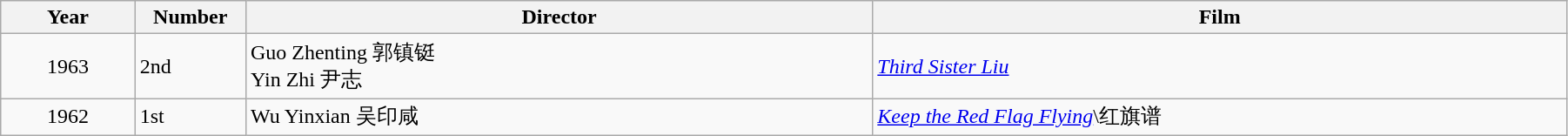<table class="wikitable" width="95%" align="center">
<tr>
<th width="6%">Year</th>
<th width="4%">Number</th>
<th width="28%">Director</th>
<th width="31%">Film</th>
</tr>
<tr>
<td style="text-align:center;">1963</td>
<td>2nd</td>
<td>Guo Zhenting 郭镇铤<br>Yin Zhi 尹志</td>
<td><em><a href='#'>Third Sister Liu</a></em></td>
</tr>
<tr>
<td style="text-align:center;">1962</td>
<td>1st</td>
<td>Wu Yinxian 吴印咸</td>
<td><em><a href='#'>Keep the Red Flag Flying</a></em>\红旗谱</td>
</tr>
</table>
